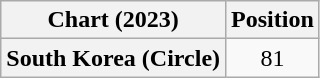<table class="wikitable plainrowheaders" style="text-align:center">
<tr>
<th scope="col">Chart (2023)</th>
<th scope="col">Position</th>
</tr>
<tr>
<th scope="row">South Korea (Circle)</th>
<td>81</td>
</tr>
</table>
